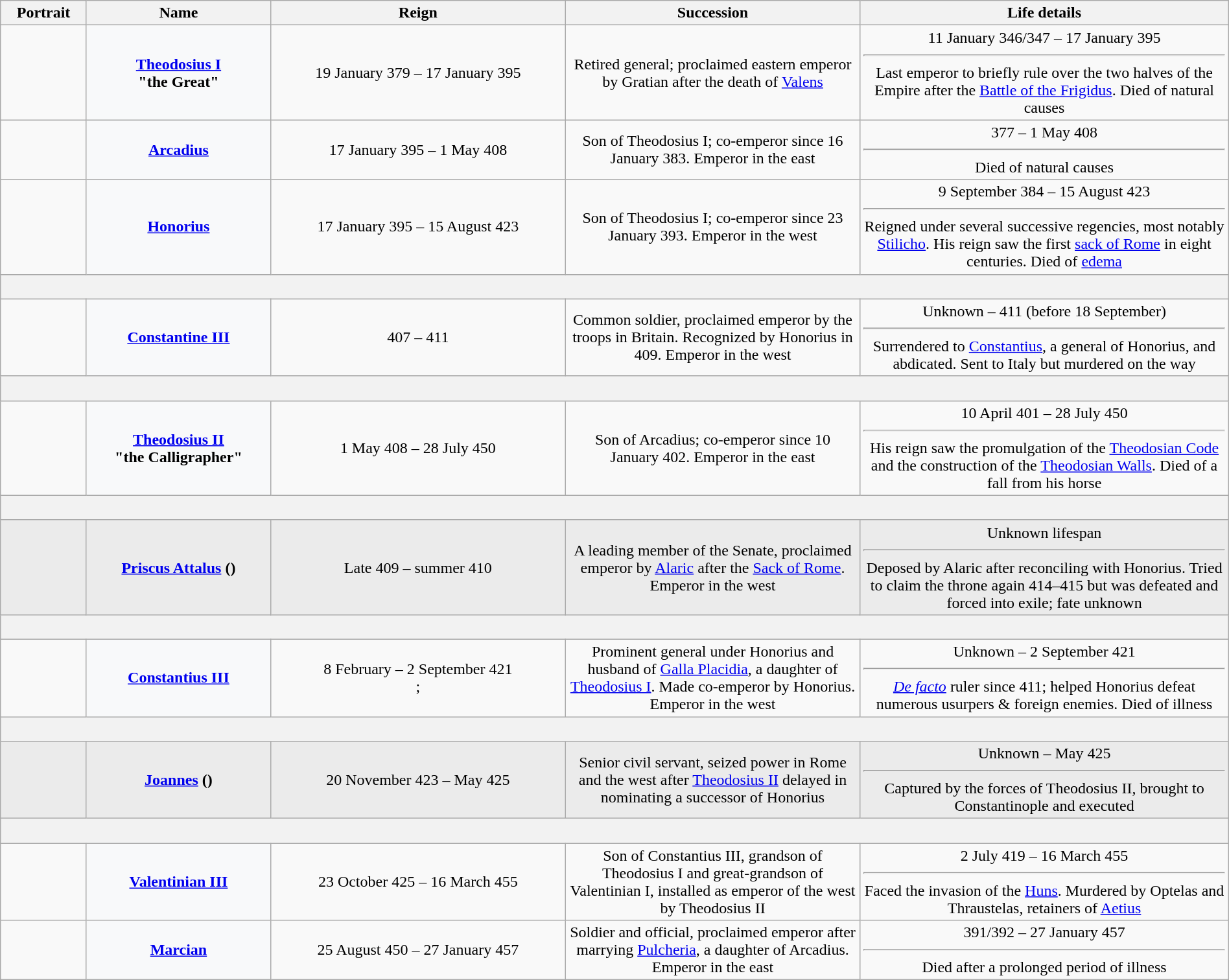<table class="wikitable plainrowheaders" style="width:100%; text-align:center">
<tr>
<th scope=col width="7%">Portrait</th>
<th scope=col width="15%">Name</th>
<th scope=col width="24%">Reign</th>
<th scope=col width="24%">Succession</th>
<th scope=col width="30%">Life details</th>
</tr>
<tr>
<td></td>
<th scope=row style="text-align:center; background:#F8F9FA"><strong><a href='#'>Theodosius I</a></strong><br>"the Great"</th>
<td>19 January 379 – 17 January 395<br></td>
<td>Retired general; proclaimed eastern emperor by Gratian after the death of <a href='#'>Valens</a></td>
<td>11 January 346/347 – 17 January 395<br><hr>Last emperor to briefly rule over the two halves of the Empire after the <a href='#'>Battle of the Frigidus</a>. Died of natural causes</td>
</tr>
<tr>
<td></td>
<th scope=row style="text-align:center; background:#F8F9FA"><strong><a href='#'>Arcadius</a></strong></th>
<td>17 January 395 – 1 May 408<br></td>
<td>Son of Theodosius I; co-emperor since 16 January 383. Emperor in the east</td>
<td>377 – 1 May 408<br><hr>Died of natural causes</td>
</tr>
<tr>
<td></td>
<th scope=row style="text-align:center; background:#F8F9FA"><strong><a href='#'>Honorius</a></strong></th>
<td>17 January 395 – 15 August 423<br></td>
<td>Son of Theodosius I; co-emperor since 23 January 393. Emperor in the west</td>
<td>9 September 384 – 15 August 423<br><hr>Reigned under several successive regencies, most notably <a href='#'>Stilicho</a>. His reign saw the first <a href='#'>sack of Rome</a> in eight centuries. Died of <a href='#'>edema</a></td>
</tr>
<tr>
<th colspan=5> </th>
</tr>
<tr>
<td></td>
<th scope=row style="text-align:center; background:#F8F9FA"><strong><a href='#'>Constantine III</a></strong><br></th>
<td>407 – 411<br></td>
<td>Common soldier, proclaimed emperor by the troops in Britain. Recognized by Honorius in 409. Emperor in the west</td>
<td>Unknown – 411 (before 18 September)<hr>Surrendered to <a href='#'>Constantius</a>, a general of Honorius, and abdicated. Sent to Italy but murdered on the way</td>
</tr>
<tr>
<th colspan=5> </th>
</tr>
<tr>
<td></td>
<th scope=row style="text-align:center; background:#F8F9FA"><strong><a href='#'>Theodosius II</a></strong><br>"the Calligrapher"</th>
<td>1 May 408 – 28 July 450<br></td>
<td>Son of Arcadius; co-emperor since 10 January 402. Emperor in the east</td>
<td>10 April 401 – 28 July 450<br><hr>His reign saw the promulgation of the <a href='#'>Theodosian Code</a> and the construction of the <a href='#'>Theodosian Walls</a>. Died of a fall from his horse</td>
</tr>
<tr>
<th colspan=5> </th>
</tr>
<tr>
<td style="background:#EBEBEB"></td>
<th scope=row style="text-align:center; background:#EBEBEB"><strong><a href='#'>Priscus Attalus</a></strong> ()</th>
<td style="background:#EBEBEB">Late 409 – summer 410<br></td>
<td style="background:#EBEBEB">A leading member of the Senate, proclaimed emperor by <a href='#'>Alaric</a> after the <a href='#'>Sack of Rome</a>. Emperor in the west</td>
<td style="background:#EBEBEB">Unknown lifespan<hr>Deposed by Alaric after reconciling with Honorius. Tried to claim the throne again 414–415 but was defeated and forced into exile; fate unknown</td>
</tr>
<tr>
<th colspan=5> </th>
</tr>
<tr>
<td></td>
<th scope=row style="text-align:center; background:#F8F9FA"><strong><a href='#'>Constantius III</a></strong></th>
<td>8 February – 2 September 421<br>; </td>
<td>Prominent general under Honorius and husband of <a href='#'>Galla Placidia</a>, a daughter of <a href='#'>Theodosius I</a>. Made co-emperor by Honorius. Emperor in the west</td>
<td>Unknown – 2 September 421<hr><em><a href='#'>De facto</a></em> ruler since 411; helped Honorius defeat numerous usurpers & foreign enemies. Died of illness</td>
</tr>
<tr>
<th colspan=5> </th>
</tr>
<tr>
<td style="background:#EBEBEB"></td>
<th scope=row style="text-align:center; background:#EBEBEB"><strong><a href='#'>Joannes</a></strong> ()</th>
<td style="background:#EBEBEB">20 November 423 –  May 425<br></td>
<td style="background:#EBEBEB">Senior civil servant, seized power in Rome and the west after <a href='#'>Theodosius II</a> delayed in nominating a successor of Honorius</td>
<td style="background:#EBEBEB">Unknown –  May 425<hr>Captured by the forces of Theodosius II, brought to Constantinople and executed</td>
</tr>
<tr>
<th colspan=5> </th>
</tr>
<tr>
<td></td>
<th scope=row style="text-align:center; background:#F8F9FA"><strong><a href='#'>Valentinian III</a></strong><br></th>
<td>23 October 425 – 16 March 455<br></td>
<td>Son of Constantius III, grandson of Theodosius I and great-grandson of Valentinian I, installed as emperor of the west by Theodosius II</td>
<td>2 July 419 – 16 March 455<br><hr>Faced the invasion of the <a href='#'>Huns</a>. Murdered by Optelas and Thraustelas, retainers of <a href='#'>Aetius</a></td>
</tr>
<tr>
<td></td>
<th scope=row style="text-align:center; background:#F8F9FA"><strong><a href='#'>Marcian</a></strong><br></th>
<td>25 August 450 – 27 January 457<br></td>
<td>Soldier and official, proclaimed emperor after marrying <a href='#'>Pulcheria</a>, a daughter of Arcadius. Emperor in the east</td>
<td>391/392 – 27 January 457<br><hr>Died after a prolonged period of illness</td>
</tr>
</table>
